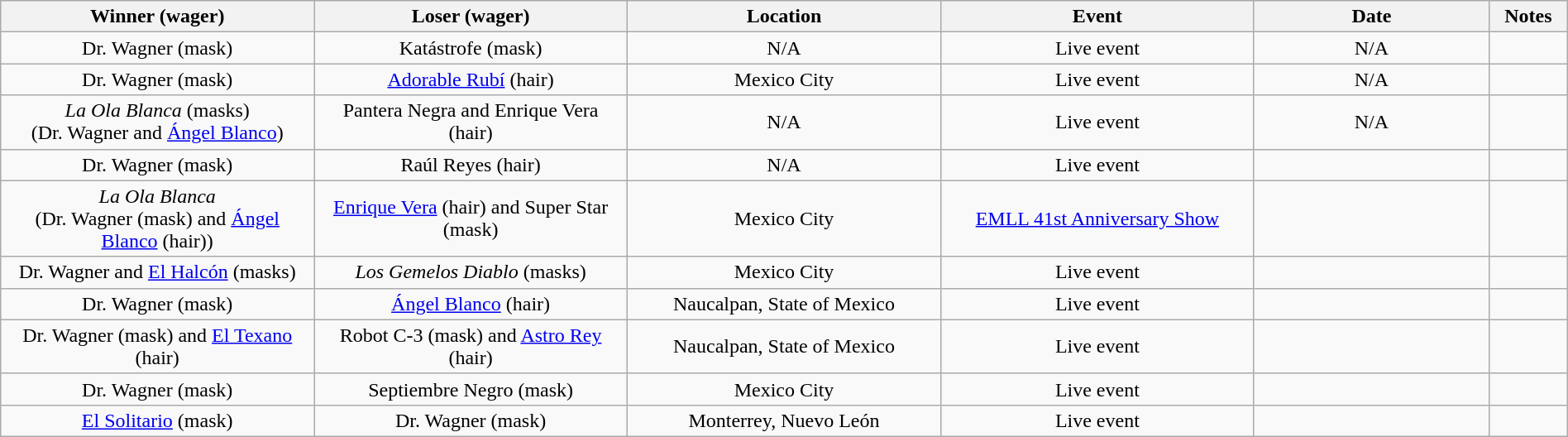<table class="wikitable sortable" width=100%  style="text-align: center">
<tr>
<th width=20% scope="col">Winner (wager)</th>
<th width=20% scope="col">Loser (wager)</th>
<th width=20% scope="col">Location</th>
<th width=20% scope="col">Event</th>
<th width=15% scope="col">Date</th>
<th class="unsortable" width=5% scope="col">Notes</th>
</tr>
<tr>
<td>Dr. Wagner (mask)</td>
<td>Katástrofe (mask)</td>
<td>N/A</td>
<td>Live event</td>
<td>N/A</td>
<td></td>
</tr>
<tr>
<td>Dr. Wagner (mask)</td>
<td><a href='#'>Adorable Rubí</a> (hair)</td>
<td>Mexico City</td>
<td>Live event</td>
<td>N/A</td>
<td></td>
</tr>
<tr>
<td><em>La Ola Blanca</em> (masks)<br>(Dr. Wagner and <a href='#'>Ángel Blanco</a>)</td>
<td>Pantera Negra and Enrique Vera (hair)</td>
<td>N/A</td>
<td>Live event</td>
<td>N/A</td>
<td></td>
</tr>
<tr>
<td>Dr. Wagner (mask)</td>
<td>Raúl Reyes (hair)</td>
<td>N/A</td>
<td>Live event</td>
<td></td>
<td></td>
</tr>
<tr>
<td><em>La Ola Blanca</em> <br>(Dr. Wagner (mask) and <a href='#'>Ángel Blanco</a> (hair))</td>
<td><a href='#'>Enrique Vera</a> (hair) and Super Star (mask)</td>
<td>Mexico City</td>
<td><a href='#'>EMLL 41st Anniversary Show</a></td>
<td></td>
<td></td>
</tr>
<tr>
<td>Dr. Wagner and <a href='#'>El Halcón</a> (masks)</td>
<td><em>Los Gemelos Diablo</em> (masks)</td>
<td>Mexico City</td>
<td>Live event</td>
<td></td>
<td></td>
</tr>
<tr>
<td>Dr. Wagner (mask)</td>
<td><a href='#'>Ángel Blanco</a> (hair)</td>
<td>Naucalpan, State of Mexico</td>
<td>Live event</td>
<td></td>
<td></td>
</tr>
<tr>
<td>Dr. Wagner (mask) and <a href='#'>El Texano</a> (hair)</td>
<td>Robot C-3 (mask) and <a href='#'>Astro Rey</a> (hair)</td>
<td>Naucalpan, State of Mexico</td>
<td>Live event</td>
<td></td>
<td></td>
</tr>
<tr>
<td>Dr. Wagner (mask)</td>
<td>Septiembre Negro (mask)</td>
<td>Mexico City</td>
<td>Live event</td>
<td></td>
<td></td>
</tr>
<tr>
<td><a href='#'>El Solitario</a> (mask)</td>
<td>Dr. Wagner (mask)</td>
<td>Monterrey, Nuevo León</td>
<td>Live event</td>
<td></td>
<td></td>
</tr>
</table>
